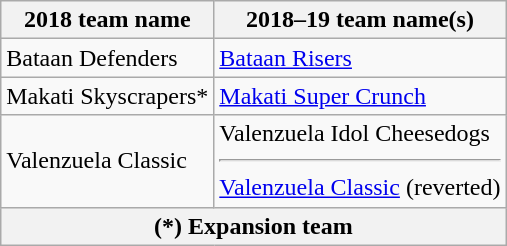<table class="wikitable">
<tr>
<th>2018 team name</th>
<th>2018–19 team name(s)</th>
</tr>
<tr>
<td>Bataan Defenders</td>
<td><a href='#'>Bataan Risers</a></td>
</tr>
<tr>
<td>Makati Skyscrapers*</td>
<td><a href='#'>Makati Super Crunch</a></td>
</tr>
<tr>
<td>Valenzuela Classic</td>
<td>Valenzuela Idol Cheesedogs <hr> <a href='#'>Valenzuela Classic</a> (reverted)</td>
</tr>
<tr>
<th colspan=2>(*) Expansion team</th>
</tr>
</table>
